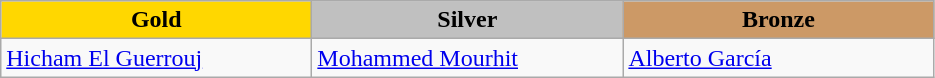<table class="wikitable" style="text-align:left">
<tr align="center">
<td width=200 bgcolor=gold><strong>Gold</strong></td>
<td width=200 bgcolor=silver><strong>Silver</strong></td>
<td width=200 bgcolor=CC9966><strong>Bronze</strong></td>
</tr>
<tr>
<td><a href='#'>Hicham El Guerrouj</a><br><em></em></td>
<td><a href='#'>Mohammed Mourhit</a><br><em></em></td>
<td><a href='#'>Alberto García</a><br><em></em></td>
</tr>
</table>
